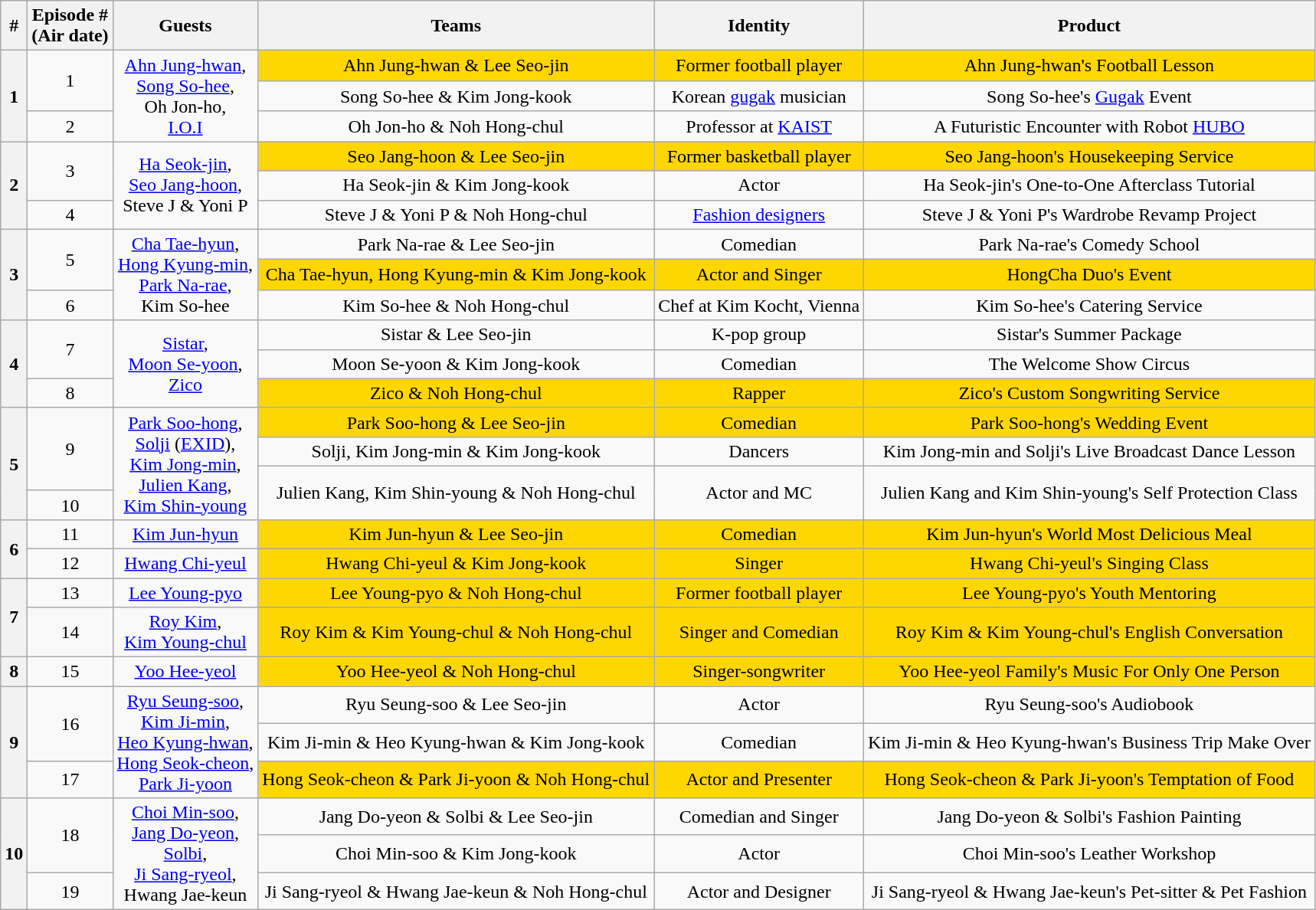<table class="wikitable" style="text-align:center;">
<tr>
<th>#<br></th>
<th>Episode #<br>(Air date)</th>
<th>Guests</th>
<th>Teams</th>
<th>Identity</th>
<th>Product</th>
</tr>
<tr>
<th rowspan="3">1<br></th>
<td rowspan="2">1<br></td>
<td rowspan="3"><a href='#'>Ahn Jung-hwan</a>,<br><a href='#'>Song So-hee</a>,<br>Oh Jon-ho,<br><a href='#'>I.O.I</a> </td>
<td style="background:gold;">Ahn Jung-hwan & Lee Seo-jin</td>
<td style="background:gold;">Former football player</td>
<td style="background:gold;">Ahn Jung-hwan's Football Lesson</td>
</tr>
<tr>
<td>Song So-hee & Kim Jong-kook</td>
<td>Korean <a href='#'>gugak</a> musician</td>
<td>Song So-hee's <a href='#'>Gugak</a> Event</td>
</tr>
<tr>
<td>2<br></td>
<td>Oh Jon-ho & Noh Hong-chul</td>
<td>Professor at <a href='#'>KAIST</a></td>
<td>A Futuristic Encounter with Robot <a href='#'>HUBO</a></td>
</tr>
<tr>
<th rowspan="3">2<br></th>
<td rowspan="2">3<br></td>
<td rowspan="3"><a href='#'>Ha Seok-jin</a>,<br><a href='#'>Seo Jang-hoon</a>,<br>Steve J & Yoni P</td>
<td style="background:gold;">Seo Jang-hoon & Lee Seo-jin</td>
<td style="background:gold;">Former basketball player</td>
<td style="background:gold;">Seo Jang-hoon's Housekeeping Service</td>
</tr>
<tr>
<td>Ha Seok-jin & Kim Jong-kook</td>
<td>Actor</td>
<td>Ha Seok-jin's One-to-One Afterclass Tutorial</td>
</tr>
<tr>
<td>4<br></td>
<td>Steve J & Yoni P & Noh Hong-chul</td>
<td><a href='#'>Fashion designers</a></td>
<td>Steve J & Yoni P's Wardrobe Revamp Project</td>
</tr>
<tr>
<th rowspan="3">3<br></th>
<td rowspan="2">5<br></td>
<td rowspan="3"><a href='#'>Cha Tae-hyun</a>,<br><a href='#'>Hong Kyung-min</a>,<br><a href='#'>Park Na-rae</a>,<br>Kim So-hee</td>
<td>Park Na-rae & Lee Seo-jin</td>
<td>Comedian</td>
<td>Park Na-rae's Comedy School</td>
</tr>
<tr>
<td style="background:gold;">Cha Tae-hyun, Hong Kyung-min & Kim Jong-kook</td>
<td style="background:gold;">Actor and Singer</td>
<td style="background:gold;">HongCha Duo's Event</td>
</tr>
<tr>
<td>6<br></td>
<td>Kim So-hee & Noh Hong-chul</td>
<td>Chef at Kim Kocht, Vienna</td>
<td>Kim So-hee's Catering Service</td>
</tr>
<tr>
<th rowspan="3">4<br></th>
<td rowspan="2">7<br></td>
<td rowspan="3"><a href='#'>Sistar</a>,<br><a href='#'>Moon Se-yoon</a>,<br><a href='#'>Zico</a></td>
<td>Sistar & Lee Seo-jin</td>
<td>K-pop group</td>
<td>Sistar's Summer Package</td>
</tr>
<tr>
<td>Moon Se-yoon & Kim Jong-kook</td>
<td>Comedian</td>
<td>The Welcome Show Circus</td>
</tr>
<tr>
<td>8<br></td>
<td style="background:gold;">Zico & Noh Hong-chul</td>
<td style="background:gold;">Rapper</td>
<td style="background:gold;">Zico's Custom Songwriting Service</td>
</tr>
<tr>
<th rowspan="4">5<br></th>
<td rowspan="3">9<br></td>
<td rowspan="4"><a href='#'>Park Soo-hong</a>,<br><a href='#'>Solji</a> (<a href='#'>EXID</a>),<br><a href='#'>Kim Jong-min</a>,<br><a href='#'>Julien Kang</a>,<br><a href='#'>Kim Shin-young</a></td>
<td style="background:gold;">Park Soo-hong & Lee Seo-jin</td>
<td style="background:gold;">Comedian</td>
<td style="background:gold;">Park Soo-hong's Wedding Event</td>
</tr>
<tr>
<td>Solji, Kim Jong-min & Kim Jong-kook</td>
<td>Dancers</td>
<td>Kim Jong-min and Solji's Live Broadcast Dance Lesson</td>
</tr>
<tr>
<td rowspan="2">Julien Kang, Kim Shin-young & Noh Hong-chul</td>
<td rowspan="2">Actor and MC</td>
<td rowspan="2">Julien Kang and Kim Shin-young's Self Protection Class</td>
</tr>
<tr>
<td>10<br></td>
</tr>
<tr>
<th rowspan="2">6<br></th>
<td>11<br></td>
<td><a href='#'>Kim Jun-hyun</a></td>
<td style="background:gold;">Kim Jun-hyun & Lee Seo-jin</td>
<td style="background:gold;">Comedian</td>
<td style="background:gold;">Kim Jun-hyun's World Most Delicious Meal</td>
</tr>
<tr>
<td>12<br></td>
<td><a href='#'>Hwang Chi-yeul</a></td>
<td style="background:gold;">Hwang Chi-yeul & Kim Jong-kook</td>
<td style="background:gold;">Singer</td>
<td style="background:gold;">Hwang Chi-yeul's Singing Class</td>
</tr>
<tr>
<th rowspan="2">7<br></th>
<td>13<br></td>
<td><a href='#'>Lee Young-pyo</a></td>
<td style="background:gold;">Lee Young-pyo & Noh Hong-chul</td>
<td style="background:gold;">Former football player</td>
<td style="background:gold;">Lee Young-pyo's Youth Mentoring</td>
</tr>
<tr>
<td>14<br></td>
<td><a href='#'>Roy Kim</a>,<br><a href='#'>Kim Young-chul</a></td>
<td style="background:gold;">Roy Kim & Kim Young-chul & Noh Hong-chul</td>
<td style="background:gold;">Singer and Comedian</td>
<td style="background:gold;">Roy Kim & Kim Young-chul's English Conversation</td>
</tr>
<tr>
<th>8<br></th>
<td>15<br></td>
<td><a href='#'>Yoo Hee-yeol</a></td>
<td style="background:gold;">Yoo Hee-yeol & Noh Hong-chul</td>
<td style="background:gold;">Singer-songwriter</td>
<td style="background:gold;">Yoo Hee-yeol Family's Music For Only One Person</td>
</tr>
<tr>
<th rowspan="3">9<br></th>
<td rowspan="2">16<br></td>
<td rowspan="3"><a href='#'>Ryu Seung-soo</a>,<br><a href='#'>Kim Ji-min</a>,<br><a href='#'>Heo Kyung-hwan</a>,<br><a href='#'>Hong Seok-cheon</a>,<br><a href='#'>Park Ji-yoon</a></td>
<td>Ryu Seung-soo & Lee Seo-jin</td>
<td>Actor</td>
<td>Ryu Seung-soo's Audiobook</td>
</tr>
<tr>
<td>Kim Ji-min & Heo Kyung-hwan & Kim Jong-kook</td>
<td>Comedian</td>
<td>Kim Ji-min & Heo Kyung-hwan's Business Trip Make Over</td>
</tr>
<tr>
<td>17<br></td>
<td style="background:gold;">Hong Seok-cheon & Park Ji-yoon & Noh Hong-chul</td>
<td style="background:gold;">Actor and Presenter</td>
<td style="background:gold;">Hong Seok-cheon & Park Ji-yoon's Temptation of Food</td>
</tr>
<tr>
<th rowspan="3">10</th>
<td rowspan="2">18<br></td>
<td rowspan="3"><a href='#'>Choi Min-soo</a>,<br><a href='#'>Jang Do-yeon</a>,<br><a href='#'>Solbi</a>,<br><a href='#'>Ji Sang-ryeol</a>,<br>Hwang Jae-keun</td>
<td>Jang Do-yeon & Solbi & Lee Seo-jin</td>
<td>Comedian and Singer</td>
<td>Jang Do-yeon & Solbi's Fashion Painting</td>
</tr>
<tr>
<td>Choi Min-soo & Kim Jong-kook</td>
<td>Actor</td>
<td>Choi Min-soo's Leather Workshop</td>
</tr>
<tr>
<td>19<br></td>
<td>Ji Sang-ryeol & Hwang Jae-keun & Noh Hong-chul</td>
<td>Actor and Designer</td>
<td>Ji Sang-ryeol & Hwang Jae-keun's Pet-sitter & Pet Fashion</td>
</tr>
</table>
